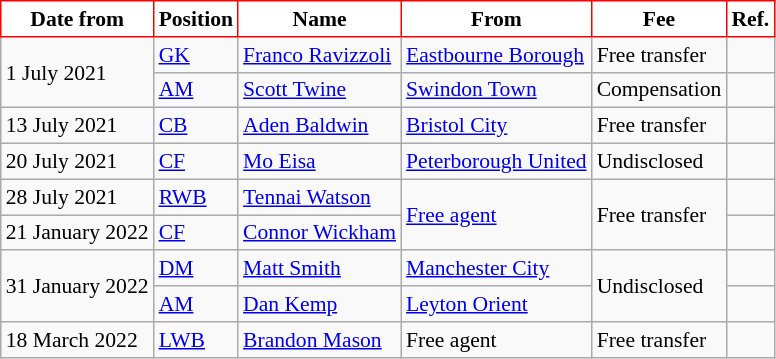<table class="wikitable" style="font-size:90%; ">
<tr>
<th style="background:#FFFFFF; color:black; border:1px solid red;">Date from</th>
<th style="background:#FFFFFF; color:black; border:1px solid red;">Position</th>
<th style="background:#FFFFFF; color:black; border:1px solid red;">Name</th>
<th style="background:#FFFFFF; color:black; border:1px solid red;">From</th>
<th style="background:#FFFFFF; color:black; border:1px solid red;">Fee</th>
<th style="background:#FFFFFF; color:black; border:1px solid red;">Ref.</th>
</tr>
<tr>
<td rowspan="2">1 July 2021</td>
<td><a href='#'>GK</a></td>
<td> <a href='#'>Franco Ravizzoli</a></td>
<td><a href='#'>Eastbourne Borough</a></td>
<td>Free transfer</td>
<td></td>
</tr>
<tr>
<td><a href='#'>AM</a></td>
<td> <a href='#'>Scott Twine</a></td>
<td><a href='#'>Swindon Town</a></td>
<td>Compensation</td>
<td></td>
</tr>
<tr>
<td>13 July 2021</td>
<td><a href='#'>CB</a></td>
<td> <a href='#'>Aden Baldwin</a></td>
<td><a href='#'>Bristol City</a></td>
<td>Free transfer</td>
<td></td>
</tr>
<tr>
<td>20 July 2021</td>
<td><a href='#'>CF</a></td>
<td> <a href='#'>Mo Eisa</a></td>
<td><a href='#'>Peterborough United</a></td>
<td>Undisclosed</td>
<td></td>
</tr>
<tr>
<td>28 July 2021</td>
<td><a href='#'>RWB</a></td>
<td> <a href='#'>Tennai Watson</a></td>
<td rowspan="2"><a href='#'>Free agent</a></td>
<td rowspan="2">Free transfer</td>
<td></td>
</tr>
<tr>
<td>21 January 2022</td>
<td><a href='#'>CF</a></td>
<td> <a href='#'>Connor Wickham</a></td>
<td></td>
</tr>
<tr>
<td rowspan="2">31 January 2022</td>
<td><a href='#'>DM</a></td>
<td> <a href='#'>Matt Smith</a></td>
<td><a href='#'>Manchester City</a></td>
<td rowspan="2">Undisclosed</td>
<td></td>
</tr>
<tr>
<td><a href='#'>AM</a></td>
<td> <a href='#'>Dan Kemp</a></td>
<td><a href='#'>Leyton Orient</a></td>
<td></td>
</tr>
<tr>
<td>18 March 2022</td>
<td><a href='#'>LWB</a></td>
<td> <a href='#'>Brandon Mason</a></td>
<td>Free agent</td>
<td>Free transfer</td>
<td></td>
</tr>
</table>
